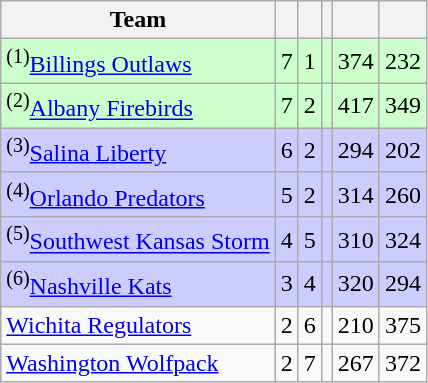<table class="wikitable">
<tr align="center">
<th>Team</th>
<th></th>
<th></th>
<th></th>
<th></th>
<th></th>
</tr>
<tr style="background-color:#ccffcc">
<td align="left"><sup>(1)</sup><a href='#'>Billings Outlaws</a></td>
<td align="center">7</td>
<td align="center">1</td>
<td align="center"></td>
<td align="center">374</td>
<td align="center">232</td>
</tr>
<tr style="background-color:#ccffcc">
<td align="left"><sup>(2)</sup><a href='#'>Albany Firebirds</a></td>
<td align="center">7</td>
<td align="center">2</td>
<td align="center"></td>
<td align="center">417</td>
<td align="center">349</td>
</tr>
<tr style="background-color:#ccccff">
<td align="left"><sup>(3)</sup><a href='#'>Salina Liberty</a></td>
<td align="center">6</td>
<td align="center">2</td>
<td align="center"></td>
<td align="center">294</td>
<td align="center">202</td>
</tr>
<tr style="background-color:#ccccff">
<td align="left"><sup>(4)</sup><a href='#'>Orlando Predators</a></td>
<td align="center">5</td>
<td align="center">2</td>
<td align="center"></td>
<td align="center">314</td>
<td align="center">260</td>
</tr>
<tr style="background-color:#ccccff">
<td align="left"><sup>(5)</sup><a href='#'>Southwest Kansas Storm</a></td>
<td align="center">4</td>
<td align="center">5</td>
<td align="center"></td>
<td align="center">310</td>
<td align="center">324</td>
</tr>
<tr style="background-color:#ccccff">
<td align="left"><sup>(6)</sup><a href='#'>Nashville Kats</a></td>
<td align="center">3</td>
<td align="center">4</td>
<td align="center"></td>
<td align="center">320</td>
<td align="center">294</td>
</tr>
<tr>
<td align="left"><a href='#'>Wichita Regulators</a></td>
<td align="center">2</td>
<td align="center">6</td>
<td align="center"></td>
<td align="center">210</td>
<td align="center">375</td>
</tr>
<tr>
<td align="left"><a href='#'>Washington Wolfpack</a></td>
<td align="center">2</td>
<td align="center">7</td>
<td align="center"></td>
<td align="center">267</td>
<td align="center">372</td>
</tr>
</table>
